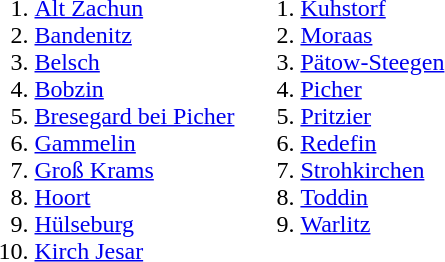<table>
<tr>
<td valign=top><br><ol><li><a href='#'>Alt Zachun</a></li><li><a href='#'>Bandenitz</a></li><li><a href='#'>Belsch</a></li><li><a href='#'>Bobzin</a></li><li><a href='#'>Bresegard bei Picher</a></li><li><a href='#'>Gammelin</a></li><li><a href='#'>Groß Krams</a></li><li><a href='#'>Hoort</a></li><li><a href='#'>Hülseburg</a></li><li><a href='#'>Kirch Jesar</a></li></ol></td>
<td valign=top><br><ol>
<li> <a href='#'>Kuhstorf</a> 
<li> <a href='#'>Moraas</a> 
<li> <a href='#'>Pätow-Steegen</a>
<li> <a href='#'>Picher</a> 
<li> <a href='#'>Pritzier</a> 
<li> <a href='#'>Redefin</a> 
<li> <a href='#'>Strohkirchen</a> 
<li> <a href='#'>Toddin</a> 
<li> <a href='#'>Warlitz</a> 
</ol></td>
</tr>
</table>
